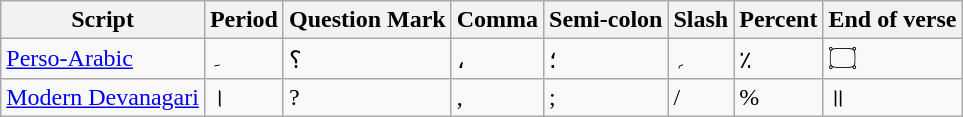<table class="wikitable">
<tr>
<th>Script</th>
<th>Period</th>
<th>Question Mark</th>
<th>Comma</th>
<th>Semi-colon</th>
<th>Slash</th>
<th>Percent</th>
<th>End of verse</th>
</tr>
<tr>
<td><a href='#'>Perso-Arabic</a></td>
<td>۔</td>
<td>؟</td>
<td>،</td>
<td>؛</td>
<td>؍</td>
<td>٪</td>
<td>۝</td>
</tr>
<tr>
<td><a href='#'>Modern Devanagari</a></td>
<td>।</td>
<td>?</td>
<td>,</td>
<td>;</td>
<td>/</td>
<td>%</td>
<td>॥</td>
</tr>
</table>
